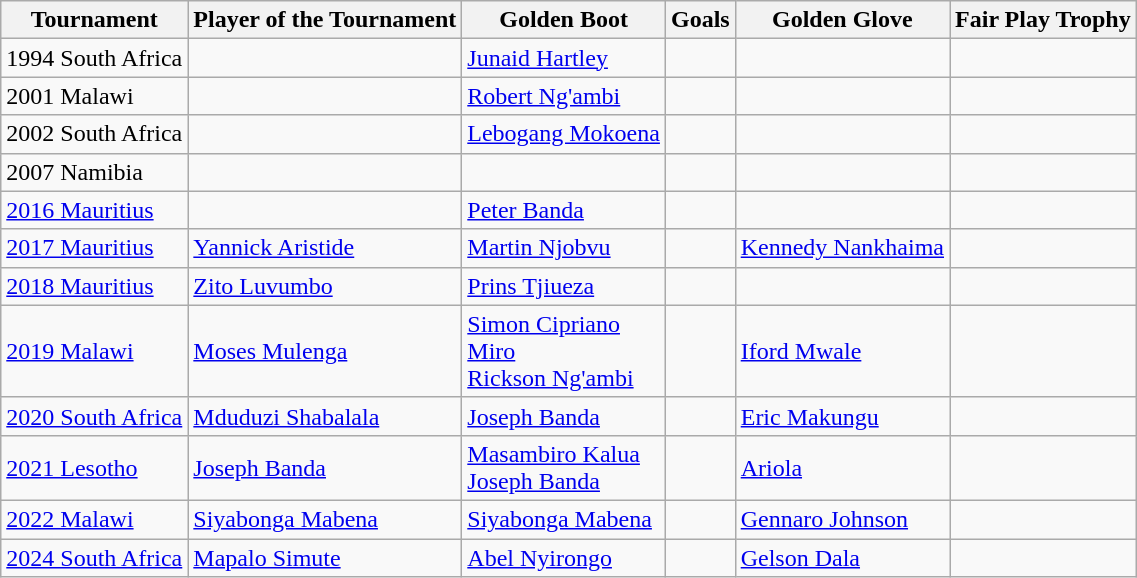<table class="wikitable">
<tr>
<th>Tournament</th>
<th>Player of the Tournament</th>
<th>Golden Boot</th>
<th>Goals</th>
<th>Golden Glove</th>
<th>Fair Play Trophy</th>
</tr>
<tr>
<td> 1994 South Africa</td>
<td></td>
<td> <a href='#'>Junaid Hartley</a></td>
<td></td>
<td></td>
<td></td>
</tr>
<tr>
<td> 2001 Malawi</td>
<td></td>
<td> <a href='#'>Robert Ng'ambi</a></td>
<td></td>
<td></td>
<td></td>
</tr>
<tr>
<td> 2002 South Africa</td>
<td></td>
<td> <a href='#'>Lebogang Mokoena</a></td>
<td></td>
<td></td>
<td></td>
</tr>
<tr>
<td> 2007 Namibia</td>
<td></td>
<td></td>
<td></td>
<td></td>
<td></td>
</tr>
<tr>
<td> <a href='#'>2016 Mauritius</a></td>
<td></td>
<td> <a href='#'>Peter Banda</a></td>
<td></td>
<td></td>
<td></td>
</tr>
<tr>
<td> <a href='#'>2017 Mauritius</a></td>
<td> <a href='#'>Yannick Aristide</a></td>
<td> <a href='#'>Martin Njobvu</a></td>
<td></td>
<td> <a href='#'>Kennedy Nankhaima</a></td>
<td></td>
</tr>
<tr>
<td> <a href='#'>2018 Mauritius</a></td>
<td> <a href='#'>Zito Luvumbo</a></td>
<td> <a href='#'>Prins Tjiueza</a></td>
<td></td>
<td></td>
<td></td>
</tr>
<tr>
<td> <a href='#'>2019 Malawi</a></td>
<td> <a href='#'>Moses Mulenga</a></td>
<td> <a href='#'>Simon Cipriano</a><br> <a href='#'>Miro</a><br> <a href='#'>Rickson Ng'ambi</a></td>
<td></td>
<td> <a href='#'>Iford Mwale</a></td>
<td></td>
</tr>
<tr>
<td> <a href='#'>2020 South Africa</a></td>
<td> <a href='#'>Mduduzi Shabalala</a></td>
<td> <a href='#'>Joseph Banda</a></td>
<td></td>
<td> <a href='#'>Eric Makungu</a></td>
<td></td>
</tr>
<tr>
<td> <a href='#'>2021 Lesotho</a></td>
<td> <a href='#'>Joseph Banda</a></td>
<td> <a href='#'>Masambiro Kalua</a><br> <a href='#'>Joseph Banda</a></td>
<td></td>
<td> <a href='#'>Ariola</a></td>
<td></td>
</tr>
<tr>
<td> <a href='#'>2022 Malawi</a></td>
<td> <a href='#'>Siyabonga Mabena</a></td>
<td> <a href='#'>Siyabonga Mabena</a></td>
<td></td>
<td> <a href='#'>Gennaro Johnson</a></td>
<td></td>
</tr>
<tr>
<td> <a href='#'>2024 South Africa</a></td>
<td> <a href='#'>Mapalo Simute</a></td>
<td> <a href='#'>Abel Nyirongo</a></td>
<td></td>
<td> <a href='#'>Gelson Dala</a></td>
<td></td>
</tr>
</table>
